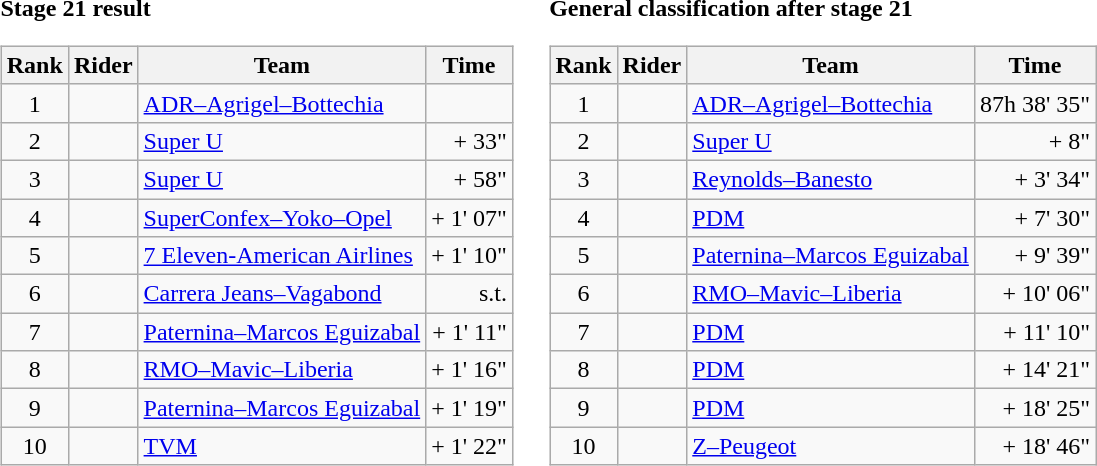<table>
<tr>
<td><strong>Stage 21 result</strong><br><table class="wikitable">
<tr>
<th scope="col">Rank</th>
<th scope="col">Rider</th>
<th scope="col">Team</th>
<th scope="col">Time</th>
</tr>
<tr>
<td style="text-align:center;">1</td>
<td> </td>
<td><a href='#'>ADR–Agrigel–Bottechia</a></td>
<td style="text-align:right;"></td>
</tr>
<tr>
<td style="text-align:center;">2</td>
<td></td>
<td><a href='#'>Super U</a></td>
<td style="text-align:right;">+ 33"</td>
</tr>
<tr>
<td style="text-align:center;">3</td>
<td></td>
<td><a href='#'>Super U</a></td>
<td style="text-align:right;">+ 58"</td>
</tr>
<tr>
<td style="text-align:center;">4</td>
<td></td>
<td><a href='#'>SuperConfex–Yoko–Opel</a></td>
<td style="text-align:right;">+ 1' 07"</td>
</tr>
<tr>
<td style="text-align:center;">5</td>
<td></td>
<td><a href='#'>7 Eleven-American Airlines</a></td>
<td style="text-align:right;">+ 1' 10"</td>
</tr>
<tr>
<td style="text-align:center;">6</td>
<td></td>
<td><a href='#'>Carrera Jeans–Vagabond</a></td>
<td style="text-align:right;">s.t.</td>
</tr>
<tr>
<td style="text-align:center;">7</td>
<td></td>
<td><a href='#'>Paternina–Marcos Eguizabal</a></td>
<td style="text-align:right;">+ 1' 11"</td>
</tr>
<tr>
<td style="text-align:center;">8</td>
<td></td>
<td><a href='#'>RMO–Mavic–Liberia</a></td>
<td style="text-align:right;">+ 1' 16"</td>
</tr>
<tr>
<td style="text-align:center;">9</td>
<td></td>
<td><a href='#'>Paternina–Marcos Eguizabal</a></td>
<td style="text-align:right;">+ 1' 19"</td>
</tr>
<tr>
<td style="text-align:center;">10</td>
<td></td>
<td><a href='#'>TVM</a></td>
<td style="text-align:right;">+ 1' 22"</td>
</tr>
</table>
</td>
<td></td>
<td><strong>General classification after stage 21</strong><br><table class="wikitable">
<tr>
<th scope="col">Rank</th>
<th scope="col">Rider</th>
<th scope="col">Team</th>
<th scope="col">Time</th>
</tr>
<tr>
<td style="text-align:center;">1</td>
<td> </td>
<td><a href='#'>ADR–Agrigel–Bottechia</a></td>
<td style="text-align:right;">87h 38' 35"</td>
</tr>
<tr>
<td style="text-align:center;">2</td>
<td></td>
<td><a href='#'>Super U</a></td>
<td style="text-align:right;">+ 8"</td>
</tr>
<tr>
<td style="text-align:center;">3</td>
<td></td>
<td><a href='#'>Reynolds–Banesto</a></td>
<td style="text-align:right;">+ 3' 34"</td>
</tr>
<tr>
<td style="text-align:center;">4</td>
<td></td>
<td><a href='#'>PDM</a></td>
<td style="text-align:right;">+ 7' 30"</td>
</tr>
<tr>
<td style="text-align:center;">5</td>
<td></td>
<td><a href='#'>Paternina–Marcos Eguizabal</a></td>
<td style="text-align:right;">+ 9' 39"</td>
</tr>
<tr>
<td style="text-align:center;">6</td>
<td></td>
<td><a href='#'>RMO–Mavic–Liberia</a></td>
<td style="text-align:right;">+ 10' 06"</td>
</tr>
<tr>
<td style="text-align:center;">7</td>
<td></td>
<td><a href='#'>PDM</a></td>
<td style="text-align:right;">+ 11' 10"</td>
</tr>
<tr>
<td style="text-align:center;">8</td>
<td></td>
<td><a href='#'>PDM</a></td>
<td style="text-align:right;">+ 14' 21"</td>
</tr>
<tr>
<td style="text-align:center;">9</td>
<td></td>
<td><a href='#'>PDM</a></td>
<td style="text-align:right;">+ 18' 25"</td>
</tr>
<tr>
<td style="text-align:center;">10</td>
<td></td>
<td><a href='#'>Z–Peugeot</a></td>
<td style="text-align:right;">+ 18' 46"</td>
</tr>
</table>
</td>
</tr>
</table>
